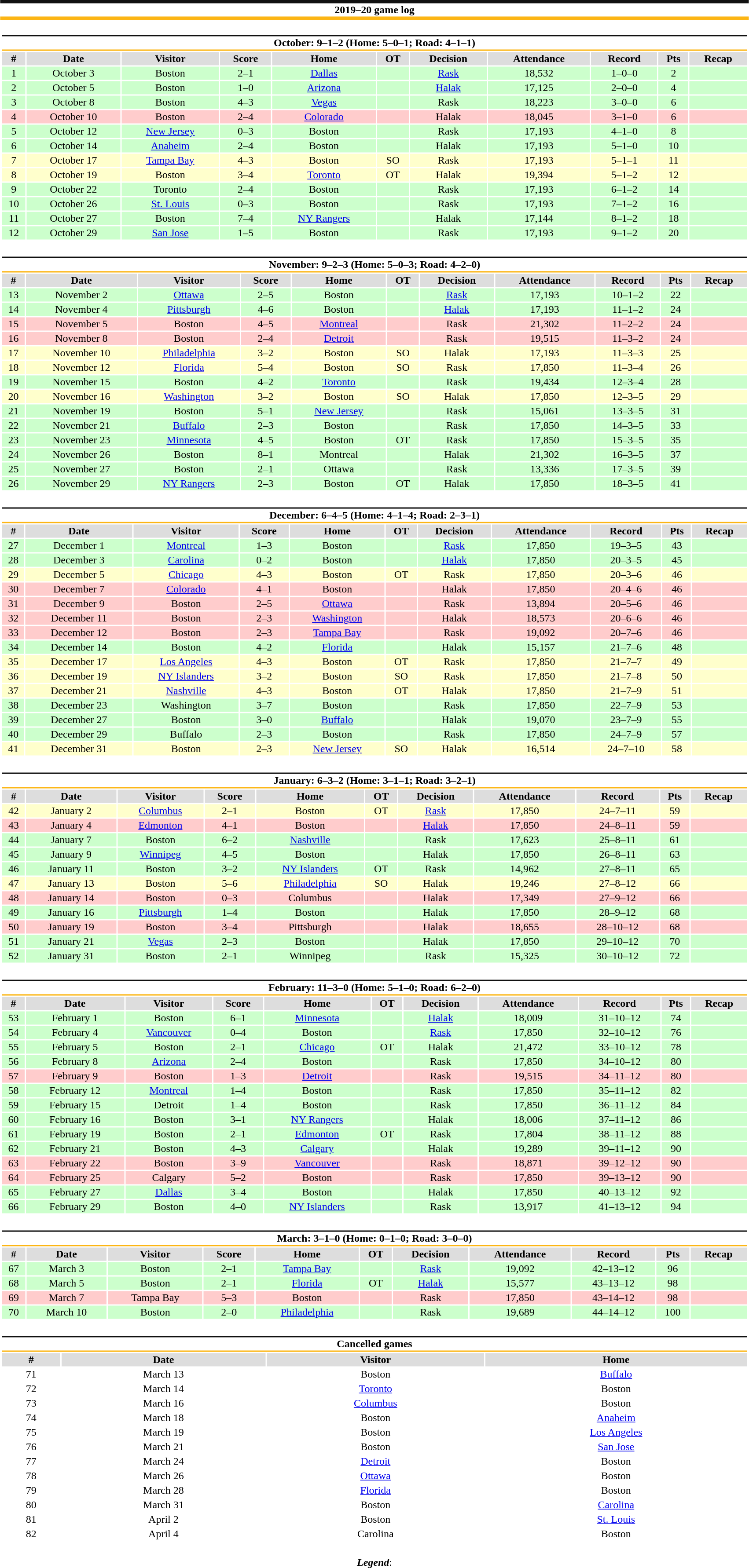<table class="toccolours" style="width:90%; clear:both; margin:1.5em auto; text-align:center;">
<tr>
<th colspan="11" style="background:#FFFFFF; border-top:#111111 5px solid; border-bottom:#FCB514 5px solid;">2019–20 game log</th>
</tr>
<tr>
<td colspan="11"><br><table class="toccolours collapsible collapsed" style="width:100%;">
<tr>
<th colspan="11" style="background:#FFFFFF; border-top:#111111 2px solid; border-bottom:#FCB514 2px solid;">October: 9–1–2 (Home: 5–0–1; Road: 4–1–1)</th>
</tr>
<tr style="background:#ddd;">
<th>#</th>
<th>Date</th>
<th>Visitor</th>
<th>Score</th>
<th>Home</th>
<th>OT</th>
<th>Decision</th>
<th>Attendance</th>
<th>Record</th>
<th>Pts</th>
<th>Recap</th>
</tr>
<tr style="background:#cfc;">
<td>1</td>
<td>October 3</td>
<td>Boston</td>
<td>2–1</td>
<td><a href='#'>Dallas</a></td>
<td></td>
<td><a href='#'>Rask</a></td>
<td>18,532</td>
<td>1–0–0</td>
<td>2</td>
<td></td>
</tr>
<tr style="background:#cfc;">
<td>2</td>
<td>October 5</td>
<td>Boston</td>
<td>1–0</td>
<td><a href='#'>Arizona</a></td>
<td></td>
<td><a href='#'>Halak</a></td>
<td>17,125</td>
<td>2–0–0</td>
<td>4</td>
<td></td>
</tr>
<tr style="background:#cfc;">
<td>3</td>
<td>October 8</td>
<td>Boston</td>
<td>4–3</td>
<td><a href='#'>Vegas</a></td>
<td></td>
<td>Rask</td>
<td>18,223</td>
<td>3–0–0</td>
<td>6</td>
<td></td>
</tr>
<tr style="background:#fcc;">
<td>4</td>
<td>October 10</td>
<td>Boston</td>
<td>2–4</td>
<td><a href='#'>Colorado</a></td>
<td></td>
<td>Halak</td>
<td>18,045</td>
<td>3–1–0</td>
<td>6</td>
<td></td>
</tr>
<tr style="background:#cfc;">
<td>5</td>
<td>October 12</td>
<td><a href='#'>New Jersey</a></td>
<td>0–3</td>
<td>Boston</td>
<td></td>
<td>Rask</td>
<td>17,193</td>
<td>4–1–0</td>
<td>8</td>
<td></td>
</tr>
<tr style="background:#cfc;">
<td>6</td>
<td>October 14</td>
<td><a href='#'>Anaheim</a></td>
<td>2–4</td>
<td>Boston</td>
<td></td>
<td>Halak</td>
<td>17,193</td>
<td>5–1–0</td>
<td>10</td>
<td></td>
</tr>
<tr style="background:#ffc;">
<td>7</td>
<td>October 17</td>
<td><a href='#'>Tampa Bay</a></td>
<td>4–3</td>
<td>Boston</td>
<td>SO</td>
<td>Rask</td>
<td>17,193</td>
<td>5–1–1</td>
<td>11</td>
<td></td>
</tr>
<tr style="background:#ffc;">
<td>8</td>
<td>October 19</td>
<td>Boston</td>
<td>3–4</td>
<td><a href='#'>Toronto</a></td>
<td>OT</td>
<td>Halak</td>
<td>19,394</td>
<td>5–1–2</td>
<td>12</td>
<td></td>
</tr>
<tr style="background:#cfc;">
<td>9</td>
<td>October 22</td>
<td>Toronto</td>
<td>2–4</td>
<td>Boston</td>
<td></td>
<td>Rask</td>
<td>17,193</td>
<td>6–1–2</td>
<td>14</td>
<td></td>
</tr>
<tr style="background:#cfc;">
<td>10</td>
<td>October 26</td>
<td><a href='#'>St. Louis</a></td>
<td>0–3</td>
<td>Boston</td>
<td></td>
<td>Rask</td>
<td>17,193</td>
<td>7–1–2</td>
<td>16</td>
<td></td>
</tr>
<tr style="background:#cfc;">
<td>11</td>
<td>October 27</td>
<td>Boston</td>
<td>7–4</td>
<td><a href='#'>NY Rangers</a></td>
<td></td>
<td>Halak</td>
<td>17,144</td>
<td>8–1–2</td>
<td>18</td>
<td></td>
</tr>
<tr style="background:#cfc;">
<td>12</td>
<td>October 29</td>
<td><a href='#'>San Jose</a></td>
<td>1–5</td>
<td>Boston</td>
<td></td>
<td>Rask</td>
<td>17,193</td>
<td>9–1–2</td>
<td>20</td>
<td></td>
</tr>
</table>
</td>
</tr>
<tr>
<td colspan="11"><br><table class="toccolours collapsible collapsed" style="width:100%;">
<tr>
<th colspan="11" style="background:#FFFFFF; border-top:#111111 2px solid; border-bottom:#FCB514 2px solid;">November: 9–2–3 (Home: 5–0–3; Road: 4–2–0)</th>
</tr>
<tr style="background:#ddd;">
<th>#</th>
<th>Date</th>
<th>Visitor</th>
<th>Score</th>
<th>Home</th>
<th>OT</th>
<th>Decision</th>
<th>Attendance</th>
<th>Record</th>
<th>Pts</th>
<th>Recap</th>
</tr>
<tr style="background:#cfc;">
<td>13</td>
<td>November 2</td>
<td><a href='#'>Ottawa</a></td>
<td>2–5</td>
<td>Boston</td>
<td></td>
<td><a href='#'>Rask</a></td>
<td>17,193</td>
<td>10–1–2</td>
<td>22</td>
<td></td>
</tr>
<tr style="background:#cfc;">
<td>14</td>
<td>November 4</td>
<td><a href='#'>Pittsburgh</a></td>
<td>4–6</td>
<td>Boston</td>
<td></td>
<td><a href='#'>Halak</a></td>
<td>17,193</td>
<td>11–1–2</td>
<td>24</td>
<td></td>
</tr>
<tr style="background:#fcc;">
<td>15</td>
<td>November 5</td>
<td>Boston</td>
<td>4–5</td>
<td><a href='#'>Montreal</a></td>
<td></td>
<td>Rask</td>
<td>21,302</td>
<td>11–2–2</td>
<td>24</td>
<td></td>
</tr>
<tr style="background:#fcc;">
<td>16</td>
<td>November 8</td>
<td>Boston</td>
<td>2–4</td>
<td><a href='#'>Detroit</a></td>
<td></td>
<td>Rask</td>
<td>19,515</td>
<td>11–3–2</td>
<td>24</td>
<td></td>
</tr>
<tr style="background:#ffc;">
<td>17</td>
<td>November 10</td>
<td><a href='#'>Philadelphia</a></td>
<td>3–2</td>
<td>Boston</td>
<td>SO</td>
<td>Halak</td>
<td>17,193</td>
<td>11–3–3</td>
<td>25</td>
<td></td>
</tr>
<tr style="background:#ffc;">
<td>18</td>
<td>November 12</td>
<td><a href='#'>Florida</a></td>
<td>5–4</td>
<td>Boston</td>
<td>SO</td>
<td>Rask</td>
<td>17,850</td>
<td>11–3–4</td>
<td>26</td>
<td></td>
</tr>
<tr style="background:#cfc;">
<td>19</td>
<td>November 15</td>
<td>Boston</td>
<td>4–2</td>
<td><a href='#'>Toronto</a></td>
<td></td>
<td>Rask</td>
<td>19,434</td>
<td>12–3–4</td>
<td>28</td>
<td></td>
</tr>
<tr style="background:#ffc;">
<td>20</td>
<td>November 16</td>
<td><a href='#'>Washington</a></td>
<td>3–2</td>
<td>Boston</td>
<td>SO</td>
<td>Halak</td>
<td>17,850</td>
<td>12–3–5</td>
<td>29</td>
<td></td>
</tr>
<tr style="background:#cfc;">
<td>21</td>
<td>November 19</td>
<td>Boston</td>
<td>5–1</td>
<td><a href='#'>New Jersey</a></td>
<td></td>
<td>Rask</td>
<td>15,061</td>
<td>13–3–5</td>
<td>31</td>
<td></td>
</tr>
<tr style="background:#cfc;">
<td>22</td>
<td>November 21</td>
<td><a href='#'>Buffalo</a></td>
<td>2–3</td>
<td>Boston</td>
<td></td>
<td>Rask</td>
<td>17,850</td>
<td>14–3–5</td>
<td>33</td>
<td></td>
</tr>
<tr style="background:#cfc;">
<td>23</td>
<td>November 23</td>
<td><a href='#'>Minnesota</a></td>
<td>4–5</td>
<td>Boston</td>
<td>OT</td>
<td>Rask</td>
<td>17,850</td>
<td>15–3–5</td>
<td>35</td>
<td></td>
</tr>
<tr style="background:#cfc;">
<td>24</td>
<td>November 26</td>
<td>Boston</td>
<td>8–1</td>
<td>Montreal</td>
<td></td>
<td>Halak</td>
<td>21,302</td>
<td>16–3–5</td>
<td>37</td>
<td></td>
</tr>
<tr style="background:#cfc;">
<td>25</td>
<td>November 27</td>
<td>Boston</td>
<td>2–1</td>
<td>Ottawa</td>
<td></td>
<td>Rask</td>
<td>13,336</td>
<td>17–3–5</td>
<td>39</td>
<td></td>
</tr>
<tr style="background:#cfc;">
<td>26</td>
<td>November 29</td>
<td><a href='#'>NY Rangers</a></td>
<td>2–3</td>
<td>Boston</td>
<td>OT</td>
<td>Halak</td>
<td>17,850</td>
<td>18–3–5</td>
<td>41</td>
<td></td>
</tr>
</table>
</td>
</tr>
<tr>
<td colspan="11"><br><table class="toccolours collapsible collapsed" style="width:100%;">
<tr>
<th colspan="11" style="background:#FFFFFF; border-top:#111111 2px solid; border-bottom:#FCB514 2px solid;">December: 6–4–5 (Home: 4–1–4; Road: 2–3–1)</th>
</tr>
<tr style="background:#ddd;">
<th>#</th>
<th>Date</th>
<th>Visitor</th>
<th>Score</th>
<th>Home</th>
<th>OT</th>
<th>Decision</th>
<th>Attendance</th>
<th>Record</th>
<th>Pts</th>
<th>Recap</th>
</tr>
<tr style="background:#cfc;">
<td>27</td>
<td>December 1</td>
<td><a href='#'>Montreal</a></td>
<td>1–3</td>
<td>Boston</td>
<td></td>
<td><a href='#'>Rask</a></td>
<td>17,850</td>
<td>19–3–5</td>
<td>43</td>
<td></td>
</tr>
<tr style="background:#cfc;">
<td>28</td>
<td>December 3</td>
<td><a href='#'>Carolina</a></td>
<td>0–2</td>
<td>Boston</td>
<td></td>
<td><a href='#'>Halak</a></td>
<td>17,850</td>
<td>20–3–5</td>
<td>45</td>
<td></td>
</tr>
<tr style="background:#ffc;">
<td>29</td>
<td>December 5</td>
<td><a href='#'>Chicago</a></td>
<td>4–3</td>
<td>Boston</td>
<td>OT</td>
<td>Rask</td>
<td>17,850</td>
<td>20–3–6</td>
<td>46</td>
<td></td>
</tr>
<tr style="background:#fcc;">
<td>30</td>
<td>December 7</td>
<td><a href='#'>Colorado</a></td>
<td>4–1</td>
<td>Boston</td>
<td></td>
<td>Halak</td>
<td>17,850</td>
<td>20–4–6</td>
<td>46</td>
<td></td>
</tr>
<tr style="background:#fcc;">
<td>31</td>
<td>December 9</td>
<td>Boston</td>
<td>2–5</td>
<td><a href='#'>Ottawa</a></td>
<td></td>
<td>Rask</td>
<td>13,894</td>
<td>20–5–6</td>
<td>46</td>
<td></td>
</tr>
<tr style="background:#fcc;">
<td>32</td>
<td>December 11</td>
<td>Boston</td>
<td>2–3</td>
<td><a href='#'>Washington</a></td>
<td></td>
<td>Halak</td>
<td>18,573</td>
<td>20–6–6</td>
<td>46</td>
<td></td>
</tr>
<tr style="background:#fcc;">
<td>33</td>
<td>December 12</td>
<td>Boston</td>
<td>2–3</td>
<td><a href='#'>Tampa Bay</a></td>
<td></td>
<td>Rask</td>
<td>19,092</td>
<td>20–7–6</td>
<td>46</td>
<td></td>
</tr>
<tr style="background:#cfc;">
<td>34</td>
<td>December 14</td>
<td>Boston</td>
<td>4–2</td>
<td><a href='#'>Florida</a></td>
<td></td>
<td>Halak</td>
<td>15,157</td>
<td>21–7–6</td>
<td>48</td>
<td></td>
</tr>
<tr style="background:#ffc;">
<td>35</td>
<td>December 17</td>
<td><a href='#'>Los Angeles</a></td>
<td>4–3</td>
<td>Boston</td>
<td>OT</td>
<td>Rask</td>
<td>17,850</td>
<td>21–7–7</td>
<td>49</td>
<td></td>
</tr>
<tr style="background:#ffc;">
<td>36</td>
<td>December 19</td>
<td><a href='#'>NY Islanders</a></td>
<td>3–2</td>
<td>Boston</td>
<td>SO</td>
<td>Rask</td>
<td>17,850</td>
<td>21–7–8</td>
<td>50</td>
<td></td>
</tr>
<tr style="background:#ffc;">
<td>37</td>
<td>December 21</td>
<td><a href='#'>Nashville</a></td>
<td>4–3</td>
<td>Boston</td>
<td>OT</td>
<td>Halak</td>
<td>17,850</td>
<td>21–7–9</td>
<td>51</td>
<td></td>
</tr>
<tr style="background:#cfc;">
<td>38</td>
<td>December 23</td>
<td>Washington</td>
<td>3–7</td>
<td>Boston</td>
<td></td>
<td>Rask</td>
<td>17,850</td>
<td>22–7–9</td>
<td>53</td>
<td></td>
</tr>
<tr style="background:#cfc;">
<td>39</td>
<td>December 27</td>
<td>Boston</td>
<td>3–0</td>
<td><a href='#'>Buffalo</a></td>
<td></td>
<td>Halak</td>
<td>19,070</td>
<td>23–7–9</td>
<td>55</td>
<td></td>
</tr>
<tr style="background:#cfc;">
<td>40</td>
<td>December 29</td>
<td>Buffalo</td>
<td>2–3</td>
<td>Boston</td>
<td></td>
<td>Rask</td>
<td>17,850</td>
<td>24–7–9</td>
<td>57</td>
<td></td>
</tr>
<tr style="background:#ffc;">
<td>41</td>
<td>December 31</td>
<td>Boston</td>
<td>2–3</td>
<td><a href='#'>New Jersey</a></td>
<td>SO</td>
<td>Halak</td>
<td>16,514</td>
<td>24–7–10</td>
<td>58</td>
<td></td>
</tr>
</table>
</td>
</tr>
<tr>
<td colspan="11"><br><table class="toccolours collapsible collapsed" style="width:100%;">
<tr>
<th colspan="11" style="background:#FFFFFF; border-top:#111111 2px solid; border-bottom:#FCB514 2px solid;">January: 6–3–2 (Home: 3–1–1; Road: 3–2–1)</th>
</tr>
<tr style="background:#ddd;">
<th>#</th>
<th>Date</th>
<th>Visitor</th>
<th>Score</th>
<th>Home</th>
<th>OT</th>
<th>Decision</th>
<th>Attendance</th>
<th>Record</th>
<th>Pts</th>
<th>Recap</th>
</tr>
<tr style="background:#ffc;">
<td>42</td>
<td>January 2</td>
<td><a href='#'>Columbus</a></td>
<td>2–1</td>
<td>Boston</td>
<td>OT</td>
<td><a href='#'>Rask</a></td>
<td>17,850</td>
<td>24–7–11</td>
<td>59</td>
<td></td>
</tr>
<tr style="background:#fcc;">
<td>43</td>
<td>January 4</td>
<td><a href='#'>Edmonton</a></td>
<td>4–1</td>
<td>Boston</td>
<td></td>
<td><a href='#'>Halak</a></td>
<td>17,850</td>
<td>24–8–11</td>
<td>59</td>
<td></td>
</tr>
<tr style="background:#cfc;">
<td>44</td>
<td>January 7</td>
<td>Boston</td>
<td>6–2</td>
<td><a href='#'>Nashville</a></td>
<td></td>
<td>Rask</td>
<td>17,623</td>
<td>25–8–11</td>
<td>61</td>
<td></td>
</tr>
<tr style="background:#cfc;">
<td>45</td>
<td>January 9</td>
<td><a href='#'>Winnipeg</a></td>
<td>4–5</td>
<td>Boston</td>
<td></td>
<td>Halak</td>
<td>17,850</td>
<td>26–8–11</td>
<td>63</td>
<td></td>
</tr>
<tr style="background:#cfc;">
<td>46</td>
<td>January 11</td>
<td>Boston</td>
<td>3–2</td>
<td><a href='#'>NY Islanders</a></td>
<td>OT</td>
<td>Rask</td>
<td>14,962</td>
<td>27–8–11</td>
<td>65</td>
<td></td>
</tr>
<tr style="background:#ffc;">
<td>47</td>
<td>January 13</td>
<td>Boston</td>
<td>5–6</td>
<td><a href='#'>Philadelphia</a></td>
<td>SO</td>
<td>Halak</td>
<td>19,246</td>
<td>27–8–12</td>
<td>66</td>
<td></td>
</tr>
<tr style="background:#fcc;">
<td>48</td>
<td>January 14</td>
<td>Boston</td>
<td>0–3</td>
<td>Columbus</td>
<td></td>
<td>Halak</td>
<td>17,349</td>
<td>27–9–12</td>
<td>66</td>
<td></td>
</tr>
<tr style="background:#cfc;">
<td>49</td>
<td>January 16</td>
<td><a href='#'>Pittsburgh</a></td>
<td>1–4</td>
<td>Boston</td>
<td></td>
<td>Halak</td>
<td>17,850</td>
<td>28–9–12</td>
<td>68</td>
<td></td>
</tr>
<tr style="background:#fcc;">
<td>50</td>
<td>January 19</td>
<td>Boston</td>
<td>3–4</td>
<td>Pittsburgh</td>
<td></td>
<td>Halak</td>
<td>18,655</td>
<td>28–10–12</td>
<td>68</td>
<td></td>
</tr>
<tr style="background:#cfc;">
<td>51</td>
<td>January 21</td>
<td><a href='#'>Vegas</a></td>
<td>2–3</td>
<td>Boston</td>
<td></td>
<td>Halak</td>
<td>17,850</td>
<td>29–10–12</td>
<td>70</td>
<td></td>
</tr>
<tr style="background:#cfc;">
<td>52</td>
<td>January 31</td>
<td>Boston</td>
<td>2–1</td>
<td>Winnipeg</td>
<td></td>
<td>Rask</td>
<td>15,325</td>
<td>30–10–12</td>
<td>72</td>
<td></td>
</tr>
</table>
</td>
</tr>
<tr>
<td colspan="11"><br><table class="toccolours collapsible collapsed" style="width:100%;">
<tr>
<th colspan="11" style="background:#FFFFFF; border-top:#111111 2px solid; border-bottom:#FCB514 2px solid;">February: 11–3–0 (Home: 5–1–0; Road: 6–2–0)</th>
</tr>
<tr style="background:#ddd;">
<th>#</th>
<th>Date</th>
<th>Visitor</th>
<th>Score</th>
<th>Home</th>
<th>OT</th>
<th>Decision</th>
<th>Attendance</th>
<th>Record</th>
<th>Pts</th>
<th>Recap</th>
</tr>
<tr style="background:#cfc;">
<td>53</td>
<td>February 1</td>
<td>Boston</td>
<td>6–1</td>
<td><a href='#'>Minnesota</a></td>
<td></td>
<td><a href='#'>Halak</a></td>
<td>18,009</td>
<td>31–10–12</td>
<td>74</td>
<td></td>
</tr>
<tr style="background:#cfc;">
<td>54</td>
<td>February 4</td>
<td><a href='#'>Vancouver</a></td>
<td>0–4</td>
<td>Boston</td>
<td></td>
<td><a href='#'>Rask</a></td>
<td>17,850</td>
<td>32–10–12</td>
<td>76</td>
<td></td>
</tr>
<tr style="background:#cfc;">
<td>55</td>
<td>February 5</td>
<td>Boston</td>
<td>2–1</td>
<td><a href='#'>Chicago</a></td>
<td>OT</td>
<td>Halak</td>
<td>21,472</td>
<td>33–10–12</td>
<td>78</td>
<td></td>
</tr>
<tr style="background:#cfc;">
<td>56</td>
<td>February 8</td>
<td><a href='#'>Arizona</a></td>
<td>2–4</td>
<td>Boston</td>
<td></td>
<td>Rask</td>
<td>17,850</td>
<td>34–10–12</td>
<td>80</td>
<td></td>
</tr>
<tr style="background:#fcc;">
<td>57</td>
<td>February 9</td>
<td>Boston</td>
<td>1–3</td>
<td><a href='#'>Detroit</a></td>
<td></td>
<td>Rask</td>
<td>19,515</td>
<td>34–11–12</td>
<td>80</td>
<td></td>
</tr>
<tr style="background:#cfc;">
<td>58</td>
<td>February 12</td>
<td><a href='#'>Montreal</a></td>
<td>1–4</td>
<td>Boston</td>
<td></td>
<td>Rask</td>
<td>17,850</td>
<td>35–11–12</td>
<td>82</td>
<td></td>
</tr>
<tr style="background:#cfc;">
<td>59</td>
<td>February 15</td>
<td>Detroit</td>
<td>1–4</td>
<td>Boston</td>
<td></td>
<td>Rask</td>
<td>17,850</td>
<td>36–11–12</td>
<td>84</td>
<td></td>
</tr>
<tr style="background:#cfc;">
<td>60</td>
<td>February 16</td>
<td>Boston</td>
<td>3–1</td>
<td><a href='#'>NY Rangers</a></td>
<td></td>
<td>Halak</td>
<td>18,006</td>
<td>37–11–12</td>
<td>86</td>
<td></td>
</tr>
<tr style="background:#cfc;">
<td>61</td>
<td>February 19</td>
<td>Boston</td>
<td>2–1</td>
<td><a href='#'>Edmonton</a></td>
<td>OT</td>
<td>Rask</td>
<td>17,804</td>
<td>38–11–12</td>
<td>88</td>
<td></td>
</tr>
<tr style="background:#cfc;">
<td>62</td>
<td>February 21</td>
<td>Boston</td>
<td>4–3</td>
<td><a href='#'>Calgary</a></td>
<td></td>
<td>Halak</td>
<td>19,289</td>
<td>39–11–12</td>
<td>90</td>
<td></td>
</tr>
<tr style="background:#fcc;">
<td>63</td>
<td>February 22</td>
<td>Boston</td>
<td>3–9</td>
<td><a href='#'>Vancouver</a></td>
<td></td>
<td>Rask</td>
<td>18,871</td>
<td>39–12–12</td>
<td>90</td>
<td></td>
</tr>
<tr style="background:#fcc;">
<td>64</td>
<td>February 25</td>
<td>Calgary</td>
<td>5–2</td>
<td>Boston</td>
<td></td>
<td>Rask</td>
<td>17,850</td>
<td>39–13–12</td>
<td>90</td>
<td></td>
</tr>
<tr style="background:#cfc;">
<td>65</td>
<td>February 27</td>
<td><a href='#'>Dallas</a></td>
<td>3–4</td>
<td>Boston</td>
<td></td>
<td>Halak</td>
<td>17,850</td>
<td>40–13–12</td>
<td>92</td>
<td></td>
</tr>
<tr style="background:#cfc;">
<td>66</td>
<td>February 29</td>
<td>Boston</td>
<td>4–0</td>
<td><a href='#'>NY Islanders</a></td>
<td></td>
<td>Rask</td>
<td>13,917</td>
<td>41–13–12</td>
<td>94</td>
<td></td>
</tr>
</table>
</td>
</tr>
<tr>
<td colspan="11"><br><table class="toccolours collapsible collapsed" style="width:100%;">
<tr>
<th colspan="11" style="background:#FFFFFF; border-top:#111111 2px solid; border-bottom:#FCB514 2px solid;">March: 3–1–0 (Home: 0–1–0; Road: 3–0–0)</th>
</tr>
<tr style="background:#ddd;">
<th>#</th>
<th>Date</th>
<th>Visitor</th>
<th>Score</th>
<th>Home</th>
<th>OT</th>
<th>Decision</th>
<th>Attendance</th>
<th>Record</th>
<th>Pts</th>
<th>Recap</th>
</tr>
<tr style="background:#cfc;">
<td>67</td>
<td>March 3</td>
<td>Boston</td>
<td>2–1</td>
<td><a href='#'>Tampa Bay</a></td>
<td></td>
<td><a href='#'>Rask</a></td>
<td>19,092</td>
<td>42–13–12</td>
<td>96</td>
<td></td>
</tr>
<tr style="background:#cfc;">
<td>68</td>
<td>March 5</td>
<td>Boston</td>
<td>2–1</td>
<td><a href='#'>Florida</a></td>
<td>OT</td>
<td><a href='#'>Halak</a></td>
<td>15,577</td>
<td>43–13–12</td>
<td>98</td>
<td></td>
</tr>
<tr style="background:#fcc;">
<td>69</td>
<td>March 7</td>
<td>Tampa Bay</td>
<td>5–3</td>
<td>Boston</td>
<td></td>
<td>Rask</td>
<td>17,850</td>
<td>43–14–12</td>
<td>98</td>
<td></td>
</tr>
<tr style="background:#cfc;">
<td>70</td>
<td>March 10</td>
<td>Boston</td>
<td>2–0</td>
<td><a href='#'>Philadelphia</a></td>
<td></td>
<td>Rask</td>
<td>19,689</td>
<td>44–14–12</td>
<td>100</td>
<td></td>
</tr>
</table>
</td>
</tr>
<tr>
<td colspan="4"><br><table class="toccolours collapsible collapsed" style="width:100%;">
<tr>
<th colspan="4" style="background:#FFFFFF; border-top:#111111 2px solid; border-bottom:#FCB514 2px solid;">Cancelled games</th>
</tr>
<tr style="background:#ddd;">
<th>#</th>
<th>Date</th>
<th>Visitor</th>
<th>Home</th>
</tr>
<tr style="background:#;">
<td>71</td>
<td>March 13</td>
<td>Boston</td>
<td><a href='#'>Buffalo</a></td>
</tr>
<tr style="background:#;">
<td>72</td>
<td>March 14</td>
<td><a href='#'>Toronto</a></td>
<td>Boston</td>
</tr>
<tr style="background:#;">
<td>73</td>
<td>March 16</td>
<td><a href='#'>Columbus</a></td>
<td>Boston</td>
</tr>
<tr style="background:#;">
<td>74</td>
<td>March 18</td>
<td>Boston</td>
<td><a href='#'>Anaheim</a></td>
</tr>
<tr style="background:#;">
<td>75</td>
<td>March 19</td>
<td>Boston</td>
<td><a href='#'>Los Angeles</a></td>
</tr>
<tr style="background:#;">
<td>76</td>
<td>March 21</td>
<td>Boston</td>
<td><a href='#'>San Jose</a></td>
</tr>
<tr style="background:#;">
<td>77</td>
<td>March 24</td>
<td><a href='#'>Detroit</a></td>
<td>Boston</td>
</tr>
<tr style="background:#;">
<td>78</td>
<td>March 26</td>
<td><a href='#'>Ottawa</a></td>
<td>Boston</td>
</tr>
<tr style="background:#;">
<td>79</td>
<td>March 28</td>
<td><a href='#'>Florida</a></td>
<td>Boston</td>
</tr>
<tr style="background:#;">
<td>80</td>
<td>March 31</td>
<td>Boston</td>
<td><a href='#'>Carolina</a></td>
</tr>
<tr style="background:#;">
<td>81</td>
<td>April 2</td>
<td>Boston</td>
<td><a href='#'>St. Louis</a></td>
</tr>
<tr style="background:#;">
<td>82</td>
<td>April 4</td>
<td>Carolina</td>
<td>Boston</td>
</tr>
</table>
</td>
</tr>
<tr>
<td colspan="11" style="text-align:center;"><br><strong><em>Legend</em></strong>:


</td>
</tr>
</table>
